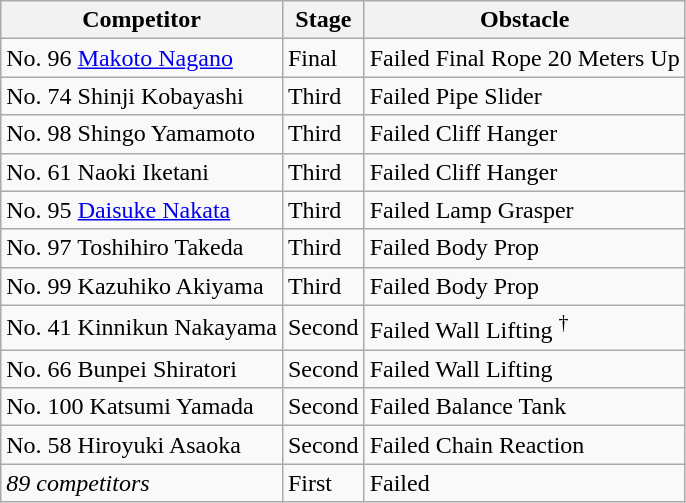<table class="wikitable">
<tr>
<th>Competitor</th>
<th>Stage</th>
<th>Obstacle</th>
</tr>
<tr>
<td>No. 96 <a href='#'>Makoto Nagano</a></td>
<td>Final</td>
<td>Failed Final Rope 20 Meters Up</td>
</tr>
<tr>
<td>No. 74 Shinji Kobayashi</td>
<td>Third</td>
<td>Failed Pipe Slider</td>
</tr>
<tr>
<td>No. 98 Shingo Yamamoto</td>
<td>Third</td>
<td>Failed Cliff Hanger</td>
</tr>
<tr>
<td>No. 61 Naoki Iketani</td>
<td>Third</td>
<td>Failed Cliff Hanger</td>
</tr>
<tr>
<td>No. 95 <a href='#'>Daisuke Nakata</a></td>
<td>Third</td>
<td>Failed Lamp Grasper</td>
</tr>
<tr>
<td>No. 97 Toshihiro Takeda</td>
<td>Third</td>
<td>Failed Body Prop</td>
</tr>
<tr>
<td>No. 99 Kazuhiko Akiyama</td>
<td>Third</td>
<td>Failed Body Prop</td>
</tr>
<tr>
<td>No. 41 Kinnikun Nakayama</td>
<td>Second</td>
<td>Failed Wall Lifting <sup>†</sup></td>
</tr>
<tr>
<td>No. 66 Bunpei Shiratori</td>
<td>Second</td>
<td>Failed Wall Lifting</td>
</tr>
<tr>
<td>No. 100 Katsumi Yamada</td>
<td>Second</td>
<td>Failed Balance Tank</td>
</tr>
<tr>
<td>No. 58 Hiroyuki Asaoka</td>
<td>Second</td>
<td>Failed Chain Reaction</td>
</tr>
<tr>
<td><em>89 competitors</em></td>
<td>First</td>
<td>Failed</td>
</tr>
</table>
